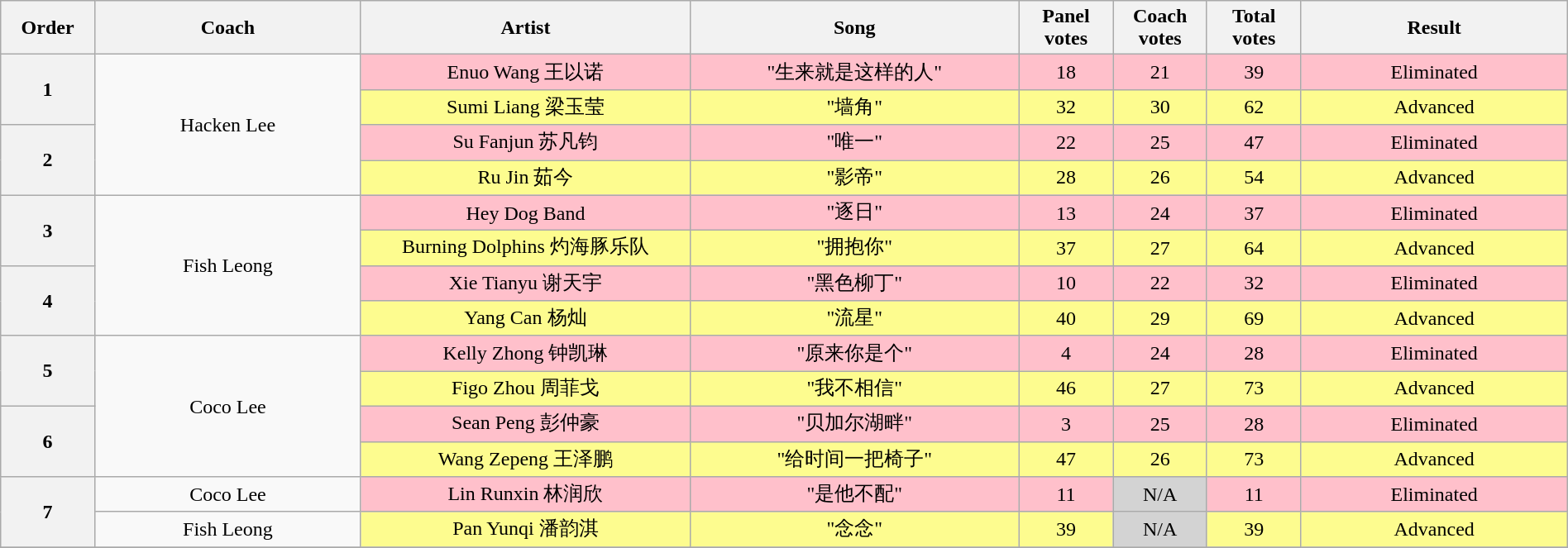<table class="wikitable" style="text-align:center; width:100%;">
<tr>
<th style="width:6%;">Order</th>
<th style="width:17%;">Coach</th>
<th style="width:21%;">Artist</th>
<th style="width:21%;">Song</th>
<th style="width:6%;">Panel votes</th>
<th style="width:6%;">Coach votes</th>
<th style="width:6%;">Total votes</th>
<th style="width:17%;">Result</th>
</tr>
<tr>
<th rowspan=2>1</th>
<td rowspan=4>Hacken Lee</td>
<td style="background:pink;">Enuo Wang 王以诺</td>
<td style="background:pink;">"生来就是这样的人"</td>
<td style="background:pink;">18</td>
<td style="background:pink;">21</td>
<td style="background:pink;">39</td>
<td style="background:pink;">Eliminated</td>
</tr>
<tr>
<td style="background:#fdfc8f;">Sumi Liang 梁玉莹</td>
<td style="background:#fdfc8f;">"墙角"</td>
<td style="background:#fdfc8f;">32</td>
<td style="background:#fdfc8f;">30</td>
<td style="background:#fdfc8f;">62</td>
<td style="background:#fdfc8f;">Advanced</td>
</tr>
<tr>
<th rowspan=2>2</th>
<td style="background:pink;">Su Fanjun 苏凡钧</td>
<td style="background:pink;">"唯一"</td>
<td style="background:pink;">22</td>
<td style="background:pink;">25</td>
<td style="background:pink;">47</td>
<td style="background:pink;">Eliminated</td>
</tr>
<tr>
<td style="background:#fdfc8f;">Ru Jin 茹今</td>
<td style="background:#fdfc8f;">"影帝"</td>
<td style="background:#fdfc8f;">28</td>
<td style="background:#fdfc8f;">26</td>
<td style="background:#fdfc8f;">54</td>
<td style="background:#fdfc8f;">Advanced</td>
</tr>
<tr>
<th rowspan=2>3</th>
<td rowspan=4>Fish Leong</td>
<td style="background:pink;">Hey Dog Band</td>
<td style="background:pink;">"逐日"</td>
<td style="background:pink;">13</td>
<td style="background:pink;">24</td>
<td style="background:pink;">37</td>
<td style="background:pink;">Eliminated</td>
</tr>
<tr>
<td style="background:#fdfc8f;">Burning Dolphins 灼海豚乐队</td>
<td style="background:#fdfc8f;">"拥抱你"</td>
<td style="background:#fdfc8f;">37</td>
<td style="background:#fdfc8f;">27</td>
<td style="background:#fdfc8f;">64</td>
<td style="background:#fdfc8f;">Advanced</td>
</tr>
<tr>
<th rowspan=2>4</th>
<td style="background:pink;">Xie Tianyu 谢天宇</td>
<td style="background:pink;">"黑色柳丁"</td>
<td style="background:pink;">10</td>
<td style="background:pink;">22</td>
<td style="background:pink;">32</td>
<td style="background:pink;">Eliminated</td>
</tr>
<tr>
<td style="background:#fdfc8f;">Yang Can 杨灿</td>
<td style="background:#fdfc8f;">"流星"</td>
<td style="background:#fdfc8f;">40</td>
<td style="background:#fdfc8f;">29</td>
<td style="background:#fdfc8f;">69</td>
<td style="background:#fdfc8f;">Advanced</td>
</tr>
<tr>
<th rowspan=2>5</th>
<td rowspan=4>Coco Lee</td>
<td style="background:pink;">Kelly Zhong 钟凯琳</td>
<td style="background:pink;">"原来你是个"</td>
<td style="background:pink;">4</td>
<td style="background:pink;">24</td>
<td style="background:pink;">28</td>
<td style="background:pink;">Eliminated</td>
</tr>
<tr>
<td style="background:#fdfc8f;">Figo Zhou 周菲戈</td>
<td style="background:#fdfc8f;">"我不相信"</td>
<td style="background:#fdfc8f;">46</td>
<td style="background:#fdfc8f;">27</td>
<td style="background:#fdfc8f;">73</td>
<td style="background:#fdfc8f;">Advanced</td>
</tr>
<tr>
<th rowspan=2>6</th>
<td style="background:pink;">Sean Peng 彭仲豪</td>
<td style="background:pink;">"贝加尔湖畔"</td>
<td style="background:pink;">3</td>
<td style="background:pink;">25</td>
<td style="background:pink;">28</td>
<td style="background:pink;">Eliminated</td>
</tr>
<tr>
<td style="background:#fdfc8f;">Wang Zepeng 王泽鹏</td>
<td style="background:#fdfc8f;">"给时间一把椅子"</td>
<td style="background:#fdfc8f;">47</td>
<td style="background:#fdfc8f;">26</td>
<td style="background:#fdfc8f;">73</td>
<td style="background:#fdfc8f;">Advanced</td>
</tr>
<tr>
<th rowspan=2>7</th>
<td>Coco Lee</td>
<td style="background:pink;">Lin Runxin 林润欣</td>
<td style="background:pink;">"是他不配"</td>
<td style="background:pink;">11</td>
<td style="background:lightgray;">N/A</td>
<td style="background:pink;">11</td>
<td style="background:pink;">Eliminated</td>
</tr>
<tr>
<td>Fish Leong</td>
<td style="background:#fdfc8f;">Pan Yunqi 潘韵淇</td>
<td style="background:#fdfc8f;">"念念"</td>
<td style="background:#fdfc8f;">39</td>
<td style="background:lightgray;">N/A</td>
<td style="background:#fdfc8f;">39</td>
<td style="background:#fdfc8f;">Advanced</td>
</tr>
<tr>
</tr>
</table>
